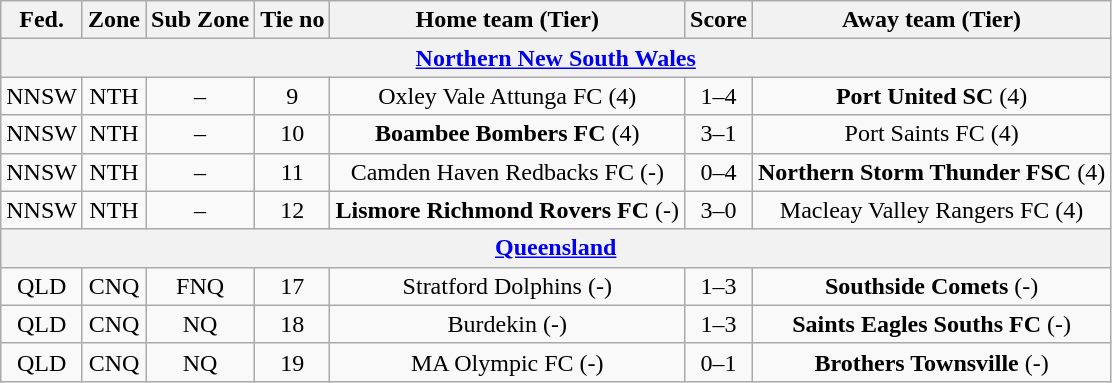<table class="wikitable" style="text-align:center">
<tr>
<th>Fed.</th>
<th>Zone</th>
<th>Sub Zone</th>
<th>Tie no</th>
<th>Home team (Tier)</th>
<th>Score</th>
<th>Away team (Tier)</th>
</tr>
<tr>
<th colspan=7><a href='#'>Northern New South Wales</a></th>
</tr>
<tr>
<td>NNSW</td>
<td>NTH</td>
<td>–</td>
<td>9</td>
<td>Oxley Vale Attunga FC (4)</td>
<td>1–4</td>
<td><strong> Port United SC</strong> (4)</td>
</tr>
<tr>
<td>NNSW</td>
<td>NTH</td>
<td>–</td>
<td>10</td>
<td><strong>Boambee Bombers FC</strong> (4)</td>
<td>3–1</td>
<td>Port Saints FC (4)</td>
</tr>
<tr>
<td>NNSW</td>
<td>NTH</td>
<td>–</td>
<td>11</td>
<td>Camden Haven Redbacks FC (-)</td>
<td>0–4</td>
<td><strong>Northern Storm Thunder FSC</strong> (4)</td>
</tr>
<tr>
<td>NNSW</td>
<td>NTH</td>
<td>–</td>
<td>12</td>
<td><strong>Lismore Richmond Rovers FC</strong> (-)</td>
<td>3–0</td>
<td>Macleay Valley Rangers FC (4)</td>
</tr>
<tr>
<th colspan=7><a href='#'>Queensland</a></th>
</tr>
<tr>
<td>QLD</td>
<td>CNQ</td>
<td>FNQ</td>
<td>17</td>
<td>Stratford Dolphins (-)</td>
<td>1–3</td>
<td><strong>Southside Comets</strong> (-)</td>
</tr>
<tr>
<td>QLD</td>
<td>CNQ</td>
<td>NQ</td>
<td>18</td>
<td>Burdekin (-)</td>
<td>1–3</td>
<td><strong>Saints Eagles Souths FC</strong> (-)</td>
</tr>
<tr>
<td>QLD</td>
<td>CNQ</td>
<td>NQ</td>
<td>19</td>
<td>MA Olympic FC (-)</td>
<td>0–1</td>
<td><strong>Brothers Townsville</strong> (-)</td>
</tr>
</table>
